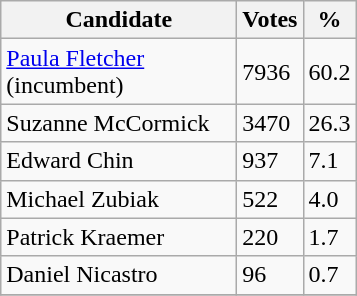<table class="wikitable">
<tr>
<th bgcolor="#DDDDFF" width="150px">Candidate</th>
<th bgcolor="#DDDDFF">Votes</th>
<th bgcolor="#DDDDFF">%</th>
</tr>
<tr>
<td><a href='#'>Paula Fletcher</a> (incumbent)</td>
<td>7936</td>
<td>60.2</td>
</tr>
<tr>
<td>Suzanne McCormick</td>
<td>3470</td>
<td>26.3</td>
</tr>
<tr>
<td>Edward Chin</td>
<td>937</td>
<td>7.1</td>
</tr>
<tr>
<td>Michael Zubiak</td>
<td>522</td>
<td>4.0</td>
</tr>
<tr>
<td>Patrick Kraemer</td>
<td>220</td>
<td>1.7</td>
</tr>
<tr>
<td>Daniel Nicastro</td>
<td>96</td>
<td>0.7</td>
</tr>
<tr>
</tr>
</table>
